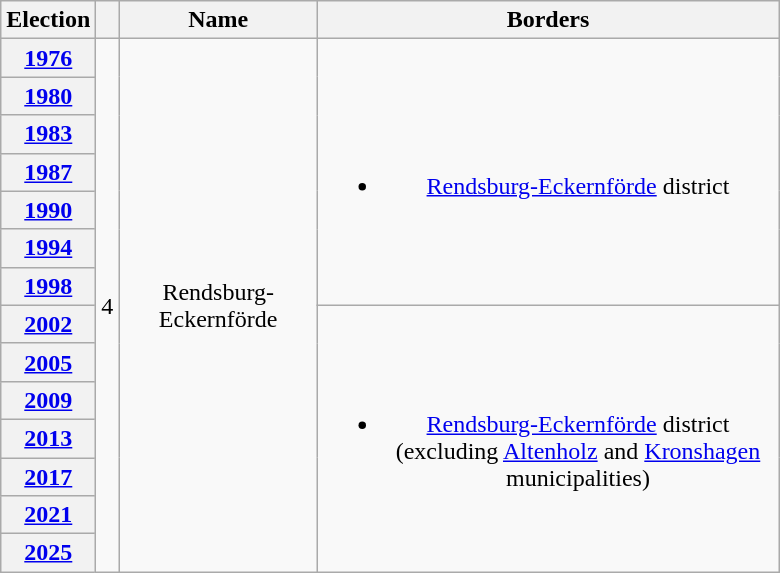<table class=wikitable style="text-align:center">
<tr>
<th>Election</th>
<th></th>
<th width=125px>Name</th>
<th width=300px>Borders</th>
</tr>
<tr>
<th><a href='#'>1976</a></th>
<td rowspan=14>4</td>
<td rowspan=14>Rendsburg-Eckernförde</td>
<td rowspan=7><br><ul><li><a href='#'>Rendsburg-Eckernförde</a> district</li></ul></td>
</tr>
<tr>
<th><a href='#'>1980</a></th>
</tr>
<tr>
<th><a href='#'>1983</a></th>
</tr>
<tr>
<th><a href='#'>1987</a></th>
</tr>
<tr>
<th><a href='#'>1990</a></th>
</tr>
<tr>
<th><a href='#'>1994</a></th>
</tr>
<tr>
<th><a href='#'>1998</a></th>
</tr>
<tr>
<th><a href='#'>2002</a></th>
<td rowspan=7><br><ul><li><a href='#'>Rendsburg-Eckernförde</a> district (excluding <a href='#'>Altenholz</a> and <a href='#'>Kronshagen</a> municipalities)</li></ul></td>
</tr>
<tr>
<th><a href='#'>2005</a></th>
</tr>
<tr>
<th><a href='#'>2009</a></th>
</tr>
<tr>
<th><a href='#'>2013</a></th>
</tr>
<tr>
<th><a href='#'>2017</a></th>
</tr>
<tr>
<th><a href='#'>2021</a></th>
</tr>
<tr>
<th><a href='#'>2025</a></th>
</tr>
</table>
